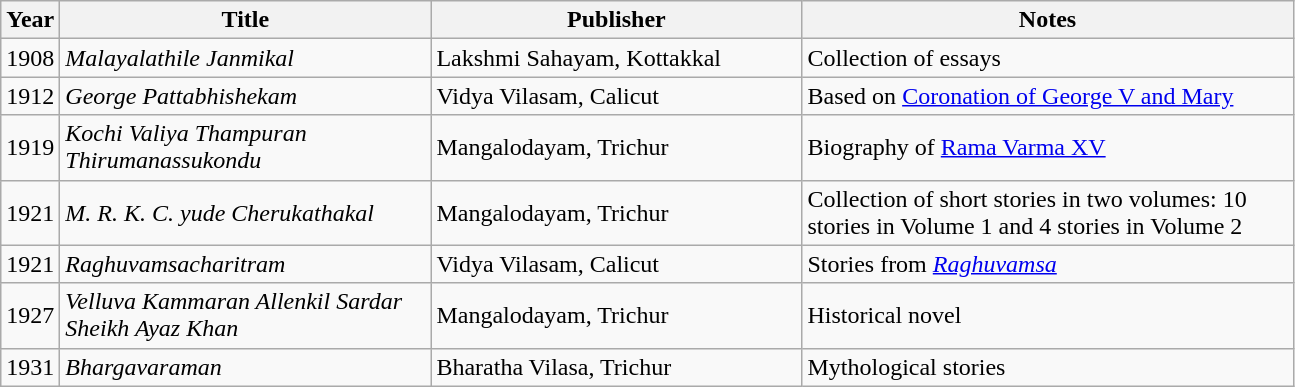<table class="wikitable">
<tr>
<th>Year</th>
<th ! style=width:15em>Title</th>
<th ! style=width:15em>Publisher</th>
<th ! style=width:20em>Notes</th>
</tr>
<tr>
<td>1908</td>
<td><em>Malayalathile Janmikal</em></td>
<td>Lakshmi Sahayam, Kottakkal</td>
<td>Collection of essays</td>
</tr>
<tr>
<td>1912</td>
<td><em>George Pattabhishekam</em></td>
<td>Vidya Vilasam, Calicut</td>
<td>Based on <a href='#'>Coronation of George V and Mary</a></td>
</tr>
<tr>
<td>1919</td>
<td><em>Kochi Valiya Thampuran Thirumanassukondu</em></td>
<td>Mangalodayam, Trichur</td>
<td>Biography of <a href='#'>Rama Varma XV</a></td>
</tr>
<tr>
<td>1921</td>
<td><em>M. R. K. C. yude Cherukathakal</em></td>
<td>Mangalodayam, Trichur</td>
<td>Collection of short stories in two volumes: 10 stories in Volume 1 and 4 stories in Volume 2</td>
</tr>
<tr>
<td>1921</td>
<td><em>Raghuvamsacharitram</em></td>
<td>Vidya Vilasam, Calicut</td>
<td>Stories from <em><a href='#'>Raghuvamsa</a></em></td>
</tr>
<tr>
<td>1927</td>
<td><em>Velluva Kammaran Allenkil Sardar Sheikh Ayaz Khan</em></td>
<td>Mangalodayam, Trichur</td>
<td>Historical novel</td>
</tr>
<tr>
<td>1931</td>
<td><em>Bhargavaraman</em></td>
<td>Bharatha Vilasa, Trichur</td>
<td>Mythological stories</td>
</tr>
</table>
